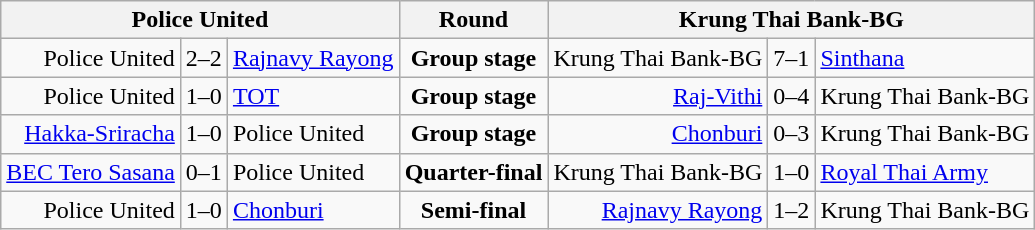<table class="wikitable">
<tr>
<th colspan="3">Police United</th>
<th>Round</th>
<th colspan="3">Krung Thai Bank-BG</th>
</tr>
<tr>
<td align="right">Police United</td>
<td align="center">2–2</td>
<td><a href='#'>Rajnavy Rayong</a></td>
<td align="center"><strong>Group stage</strong></td>
<td align="right">Krung Thai Bank-BG</td>
<td align="center">7–1</td>
<td><a href='#'>Sinthana</a></td>
</tr>
<tr>
<td align="right">Police United</td>
<td align="center">1–0</td>
<td><a href='#'>TOT</a></td>
<td align="center"><strong>Group stage</strong></td>
<td align="right"><a href='#'>Raj-Vithi</a></td>
<td align="center">0–4</td>
<td>Krung Thai Bank-BG</td>
</tr>
<tr>
<td align="right"><a href='#'>Hakka-Sriracha</a></td>
<td align="center">1–0</td>
<td>Police United</td>
<td align="center"><strong>Group stage</strong></td>
<td align="right"><a href='#'>Chonburi</a></td>
<td align="center">0–3</td>
<td>Krung Thai Bank-BG</td>
</tr>
<tr>
<td align="right"><a href='#'>BEC Tero Sasana</a></td>
<td align="center">0–1</td>
<td>Police United</td>
<td align="center"><strong>Quarter-final</strong></td>
<td align="right">Krung Thai Bank-BG</td>
<td align="center">1–0</td>
<td><a href='#'>Royal Thai Army</a></td>
</tr>
<tr>
<td align="right">Police United</td>
<td align="center">1–0</td>
<td><a href='#'>Chonburi</a></td>
<td align="center"><strong>Semi-final</strong></td>
<td align="right"><a href='#'>Rajnavy Rayong</a></td>
<td align="center">1–2</td>
<td>Krung Thai Bank-BG</td>
</tr>
</table>
